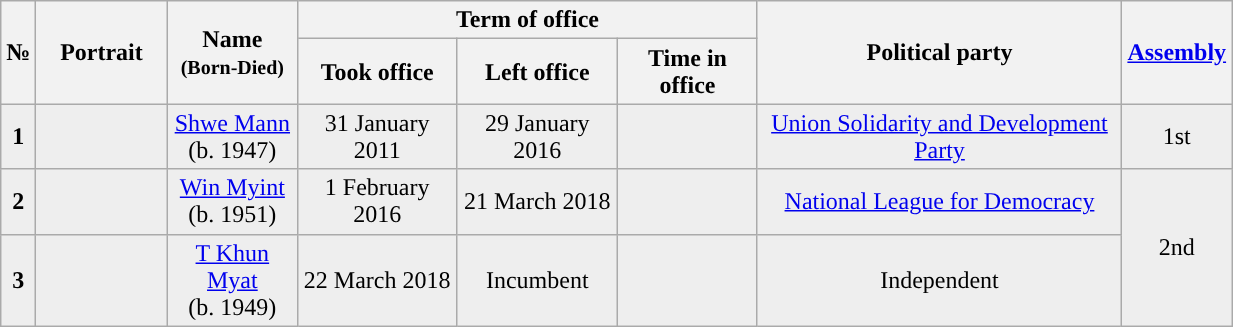<table class="wikitable" style="text-align:center; width:65%; border:1px #AAAAFF solid">
<tr>
<th rowspan=2>№</th>
<th width=80 rowspan=2>Portrait</th>
<th rowspan=2>Name<br><small>(Born-Died)</small></th>
<th colspan=3>Term of office</th>
<th rowspan=2>Political party</th>
<th rowspan=2><a href='#'>Assembly</a></th>
</tr>
<tr>
<th>Took office</th>
<th>Left office</th>
<th>Time in office</th>
</tr>
<tr style="background:#EEEEEE">
<td style="background:"><strong>1</strong></td>
<td></td>
<td><a href='#'>Shwe Mann</a> <br> (b. 1947)</td>
<td>31 January 2011</td>
<td>29 January 2016</td>
<td></td>
<td><a href='#'>Union Solidarity and Development Party</a></td>
<td>1st</td>
</tr>
<tr style="background:#EEEEEE">
<td style="background:"><strong>2</strong></td>
<td></td>
<td><a href='#'>Win Myint</a> <br> (b. 1951)</td>
<td>1 February 2016</td>
<td>21 March 2018</td>
<td></td>
<td><a href='#'>National League for Democracy</a></td>
<td rowspan="2">2nd</td>
</tr>
<tr style="background:#EEEEEE">
<td style="background:; colour:white"><strong>3</strong></td>
<td></td>
<td><a href='#'>T Khun Myat</a> <br> (b. 1949)</td>
<td>22 March 2018</td>
<td>Incumbent</td>
<td></td>
<td>Independent</td>
</tr>
</table>
